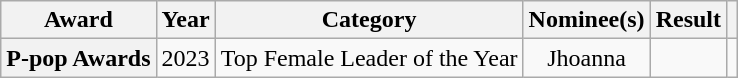<table class="wikitable sortable plainrowheaders" style="text-align:center;">
<tr>
<th scope="col">Award</th>
<th scope="col">Year</th>
<th scope="col">Category</th>
<th scope="col">Nominee(s)</th>
<th scope="col">Result</th>
<th scope="col"></th>
</tr>
<tr>
<th scope="row">P-pop Awards</th>
<td>2023</td>
<td>Top Female Leader of the Year</td>
<td>Jhoanna</td>
<td></td>
<td></td>
</tr>
</table>
